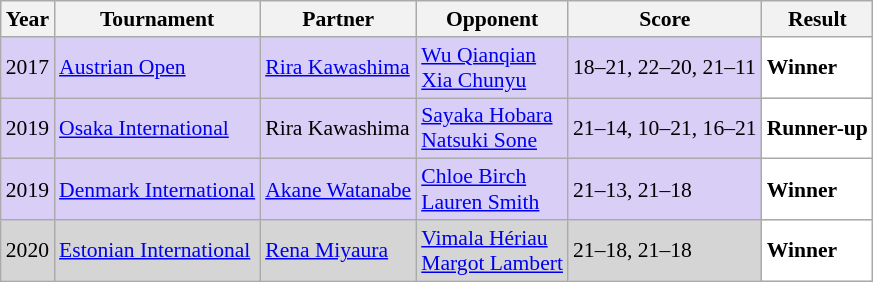<table class="sortable wikitable" style="font-size: 90%;">
<tr>
<th>Year</th>
<th>Tournament</th>
<th>Partner</th>
<th>Opponent</th>
<th>Score</th>
<th>Result</th>
</tr>
<tr style="background:#D8CEF6">
<td align="center">2017</td>
<td align="left"><a href='#'>Austrian Open</a></td>
<td align="left"> <a href='#'>Rira Kawashima</a></td>
<td align="left"> <a href='#'>Wu Qianqian</a><br> <a href='#'>Xia Chunyu</a></td>
<td align="left">18–21, 22–20, 21–11</td>
<td style="text-align:left; background:white"> <strong>Winner</strong></td>
</tr>
<tr style="background:#D8CEF6">
<td align="center">2019</td>
<td align="left"><a href='#'>Osaka International</a></td>
<td align="left"> Rira Kawashima</td>
<td align="left"> <a href='#'>Sayaka Hobara</a><br> <a href='#'>Natsuki Sone</a></td>
<td align="left">21–14, 10–21, 16–21</td>
<td style="text-align:left; background:white"> <strong>Runner-up</strong></td>
</tr>
<tr style="background:#D8CEF6">
<td align="center">2019</td>
<td align="left"><a href='#'>Denmark International</a></td>
<td align="left"> <a href='#'>Akane Watanabe</a></td>
<td align="left"> <a href='#'>Chloe Birch</a><br> <a href='#'>Lauren Smith</a></td>
<td align="left">21–13, 21–18</td>
<td style="text-align:left; background:white"> <strong>Winner</strong></td>
</tr>
<tr style="background:#D5D5D5">
<td align="center">2020</td>
<td align="left"><a href='#'>Estonian International</a></td>
<td align="left"> <a href='#'>Rena Miyaura</a></td>
<td align="left"> <a href='#'>Vimala Hériau</a><br> <a href='#'>Margot Lambert</a></td>
<td align="left">21–18, 21–18</td>
<td style="text-align:left; background:white"> <strong>Winner</strong></td>
</tr>
</table>
